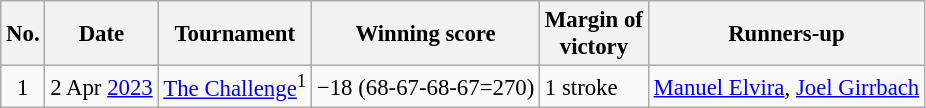<table class="wikitable" style="font-size:95%;">
<tr>
<th>No.</th>
<th>Date</th>
<th>Tournament</th>
<th>Winning score</th>
<th>Margin of<br>victory</th>
<th>Runners-up</th>
</tr>
<tr>
<td align=center>1</td>
<td align=right>2 Apr <a href='#'>2023</a></td>
<td><a href='#'>The Challenge</a><sup>1</sup></td>
<td>−18 (68-67-68-67=270)</td>
<td>1 stroke</td>
<td> <a href='#'>Manuel Elvira</a>,  <a href='#'>Joel Girrbach</a></td>
</tr>
</table>
